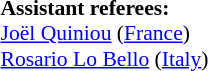<table width=50% style="font-size: 90%">
<tr>
<td><br><strong>Assistant referees:</strong>
<br><a href='#'>Joël Quiniou</a> (<a href='#'>France</a>)
<br><a href='#'>Rosario Lo Bello</a> (<a href='#'>Italy</a>)</td>
</tr>
</table>
